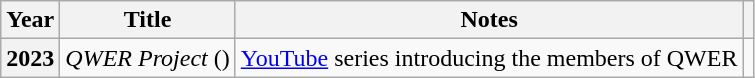<table class="wikitable plainrowheaders">
<tr>
<th scope="col">Year</th>
<th scope="col">Title</th>
<th scope="col">Notes</th>
<th scope="col" class="unsortable"></th>
</tr>
<tr>
<th scope="row">2023</th>
<td><em>QWER Project</em> ()</td>
<td><a href='#'>YouTube</a> series introducing the members of QWER</td>
<td style="text-align:center"></td>
</tr>
</table>
